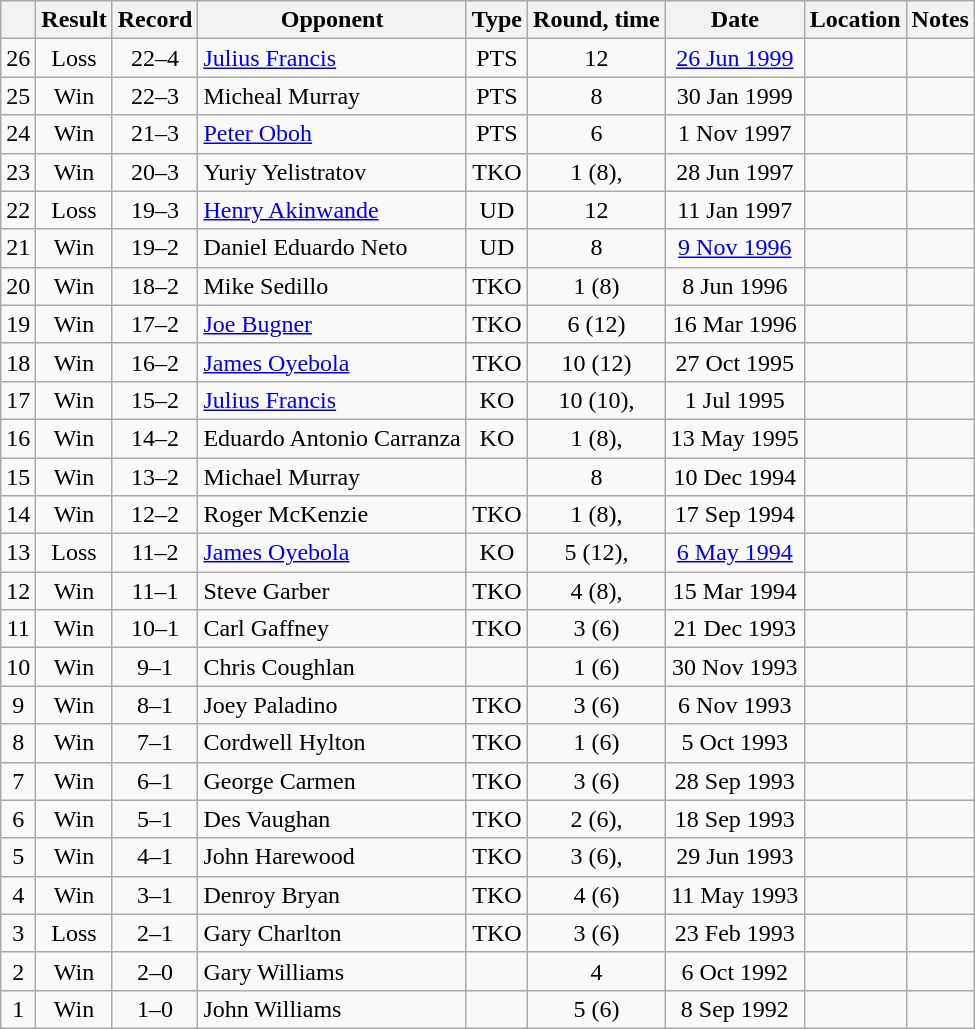<table class="wikitable" style="text-align:center">
<tr>
<th></th>
<th>Result</th>
<th>Record</th>
<th>Opponent</th>
<th>Type</th>
<th>Round, time</th>
<th>Date</th>
<th>Location</th>
<th>Notes</th>
</tr>
<tr>
<td>26</td>
<td>Loss</td>
<td>22–4</td>
<td style="text-align:left;"><a href='#'>Julius Francis</a></td>
<td>PTS</td>
<td>12</td>
<td><a href='#'>26 Jun 1999</a></td>
<td style="text-align:left;"></td>
<td style="text-align:left;"></td>
</tr>
<tr>
<td>25</td>
<td>Win</td>
<td>22–3</td>
<td style="text-align:left;">Micheal Murray</td>
<td>PTS</td>
<td>8</td>
<td>30 Jan 1999</td>
<td style="text-align:left;"></td>
<td></td>
</tr>
<tr>
<td>24</td>
<td>Win</td>
<td>21–3</td>
<td style="text-align:left;"><a href='#'>Peter Oboh</a></td>
<td>PTS</td>
<td>6</td>
<td>1 Nov 1997</td>
<td style="text-align:left;"></td>
<td></td>
</tr>
<tr>
<td>23</td>
<td>Win</td>
<td>20–3</td>
<td style="text-align:left;">Yuriy Yelistratov</td>
<td>TKO</td>
<td>1 (8), </td>
<td>28 Jun 1997</td>
<td style="text-align:left;"></td>
<td></td>
</tr>
<tr>
<td>22</td>
<td>Loss</td>
<td>19–3</td>
<td style="text-align:left;"><a href='#'>Henry Akinwande</a></td>
<td>UD</td>
<td>12</td>
<td>11 Jan 1997</td>
<td style="text-align:left;"></td>
<td style="text-align:left;"></td>
</tr>
<tr>
<td>21</td>
<td>Win</td>
<td>19–2</td>
<td style="text-align:left;">Daniel Eduardo Neto</td>
<td>UD</td>
<td>8</td>
<td><a href='#'>9 Nov 1996</a></td>
<td style="text-align:left;"></td>
<td></td>
</tr>
<tr>
<td>20</td>
<td>Win</td>
<td>18–2</td>
<td style="text-align:left;">Mike Sedillo</td>
<td>TKO</td>
<td>1 (8)</td>
<td>8 Jun 1996</td>
<td style="text-align:left;"></td>
<td></td>
</tr>
<tr>
<td>19</td>
<td>Win</td>
<td>17–2</td>
<td style="text-align:left;"><a href='#'>Joe Bugner</a></td>
<td>TKO</td>
<td>6 (12)</td>
<td>16 Mar 1996</td>
<td style="text-align:left;"></td>
<td style="text-align:left;"></td>
</tr>
<tr>
<td>18</td>
<td>Win</td>
<td>16–2</td>
<td style="text-align:left;"><a href='#'>James Oyebola</a></td>
<td>TKO</td>
<td>10 (12)</td>
<td>27 Oct 1995</td>
<td style="text-align:left;"></td>
<td style="text-align:left;"></td>
</tr>
<tr>
<td>17</td>
<td>Win</td>
<td>15–2</td>
<td style="text-align:left;"><a href='#'>Julius Francis</a></td>
<td>KO</td>
<td>10 (10), </td>
<td>1 Jul 1995</td>
<td style="text-align:left;"></td>
<td style="text-align:left;"></td>
</tr>
<tr>
<td>16</td>
<td>Win</td>
<td>14–2</td>
<td style="text-align:left;">Eduardo Antonio Carranza</td>
<td>KO</td>
<td>1 (8), </td>
<td>13 May 1995</td>
<td style="text-align:left;"></td>
<td></td>
</tr>
<tr>
<td>15</td>
<td>Win</td>
<td>13–2</td>
<td style="text-align:left;">Michael Murray</td>
<td></td>
<td>8</td>
<td>10 Dec 1994</td>
<td style="text-align:left;"></td>
<td></td>
</tr>
<tr>
<td>14</td>
<td>Win</td>
<td>12–2</td>
<td style="text-align:left;">Roger McKenzie</td>
<td>TKO</td>
<td>1 (8), </td>
<td>17 Sep 1994</td>
<td style="text-align:left;"></td>
<td></td>
</tr>
<tr>
<td>13</td>
<td>Loss</td>
<td>11–2</td>
<td style="text-align:left;"><a href='#'>James Oyebola</a></td>
<td>KO</td>
<td>5 (12), </td>
<td><a href='#'>6 May 1994</a></td>
<td style="text-align:left;"></td>
<td style="text-align:left;"></td>
</tr>
<tr>
<td>12</td>
<td>Win</td>
<td>11–1</td>
<td style="text-align:left;">Steve Garber</td>
<td>TKO</td>
<td>4 (8), </td>
<td>15 Mar 1994</td>
<td style="text-align:left;"></td>
<td></td>
</tr>
<tr>
<td>11</td>
<td>Win</td>
<td>10–1</td>
<td style="text-align:left;">Carl Gaffney</td>
<td>TKO</td>
<td>3 (6)</td>
<td>21 Dec 1993</td>
<td style="text-align:left;"></td>
<td></td>
</tr>
<tr>
<td>10</td>
<td>Win</td>
<td>9–1</td>
<td style="text-align:left;">Chris Coughlan</td>
<td></td>
<td>1 (6)</td>
<td>30 Nov 1993</td>
<td style="text-align:left;"></td>
<td></td>
</tr>
<tr>
<td>9</td>
<td>Win</td>
<td>8–1</td>
<td style="text-align:left;">Joey Paladino</td>
<td>TKO</td>
<td>3 (6)</td>
<td>6 Nov 1993</td>
<td style="text-align:left;"></td>
<td></td>
</tr>
<tr>
<td>8</td>
<td>Win</td>
<td>7–1</td>
<td style="text-align:left;">Cordwell Hylton</td>
<td>TKO</td>
<td>1 (6)</td>
<td>5 Oct 1993</td>
<td style="text-align:left;"></td>
<td></td>
</tr>
<tr>
<td>7</td>
<td>Win</td>
<td>6–1</td>
<td style="text-align:left;">George Carmen</td>
<td>TKO</td>
<td>3 (6)</td>
<td>28 Sep 1993</td>
<td style="text-align:left;"></td>
<td></td>
</tr>
<tr>
<td>6</td>
<td>Win</td>
<td>5–1</td>
<td style="text-align:left;">Des Vaughan</td>
<td>TKO</td>
<td>2 (6), </td>
<td>18 Sep 1993</td>
<td style="text-align:left;"></td>
<td></td>
</tr>
<tr>
<td>5</td>
<td>Win</td>
<td>4–1</td>
<td style="text-align:left;">John Harewood</td>
<td>TKO</td>
<td>3 (6), </td>
<td>29 Jun 1993</td>
<td style="text-align:left;"></td>
<td></td>
</tr>
<tr>
<td>4</td>
<td>Win</td>
<td>3–1</td>
<td style="text-align:left;">Denroy Bryan</td>
<td>TKO</td>
<td>4 (6)</td>
<td>11 May 1993</td>
<td style="text-align:left;"></td>
<td></td>
</tr>
<tr>
<td>3</td>
<td>Loss</td>
<td>2–1</td>
<td style="text-align:left;">Gary Charlton</td>
<td>TKO</td>
<td>3 (6)</td>
<td>23 Feb 1993</td>
<td style="text-align:left;"></td>
<td></td>
</tr>
<tr>
<td>2</td>
<td>Win</td>
<td>2–0</td>
<td style="text-align:left;">Gary Williams</td>
<td></td>
<td>4</td>
<td>6 Oct 1992</td>
<td style="text-align:left;"></td>
<td></td>
</tr>
<tr>
<td>1</td>
<td>Win</td>
<td>1–0</td>
<td style="text-align:left;">John Williams</td>
<td></td>
<td>5 (6)</td>
<td>8 Sep 1992</td>
<td style="text-align:left;"></td>
<td></td>
</tr>
</table>
